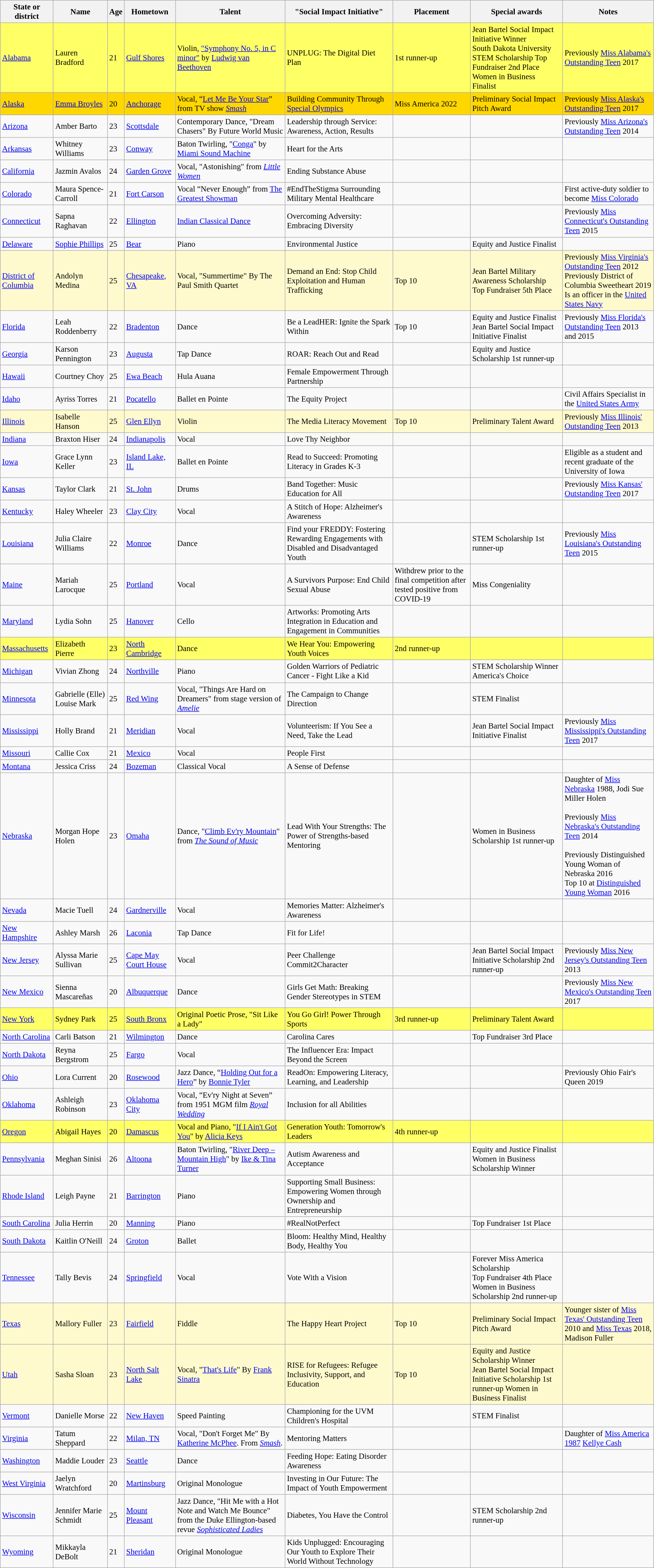<table class="wikitable sortable" style="font-size:95%;">
<tr>
<th>State or district</th>
<th>Name</th>
<th>Age</th>
<th>Hometown</th>
<th>Talent</th>
<th>"Social Impact Initiative"</th>
<th>Placement</th>
<th>Special awards</th>
<th>Notes</th>
</tr>
<tr style="background-color:#FFFF66;">
<td><a href='#'>Alabama</a></td>
<td>Lauren Bradford</td>
<td>21</td>
<td><a href='#'>Gulf Shores</a></td>
<td>Violin, <a href='#'>"Symphony No. 5, in C minor"</a> by <a href='#'>Ludwig van Beethoven</a></td>
<td>UNPLUG: The Digital Diet Plan</td>
<td>1st runner-up</td>
<td>Jean Bartel Social Impact Initiative Winner<br>South Dakota University STEM Scholarship
Top Fundraiser 2nd Place
Women in Business Finalist</td>
<td>Previously <a href='#'>Miss Alabama's Outstanding Teen</a> 2017</td>
</tr>
<tr style="background-color:Gold;">
<td><a href='#'>Alaska</a></td>
<td><a href='#'>Emma Broyles</a></td>
<td>20</td>
<td><a href='#'>Anchorage</a></td>
<td>Vocal, “<a href='#'>Let Me Be Your Star</a>” from TV show <em><a href='#'>Smash</a></em></td>
<td>Building Community Through <a href='#'>Special Olympics</a></td>
<td>Miss America 2022</td>
<td>Preliminary Social Impact Pitch Award</td>
<td>Previously <a href='#'>Miss Alaska's Outstanding Teen</a> 2017</td>
</tr>
<tr>
<td><a href='#'>Arizona</a></td>
<td>Amber Barto</td>
<td>23</td>
<td><a href='#'>Scottsdale</a></td>
<td>Contemporary Dance, "Dream Chasers" By Future World Music</td>
<td>Leadership through Service: Awareness, Action, Results</td>
<td></td>
<td></td>
<td>Previously <a href='#'>Miss Arizona's Outstanding Teen</a> 2014</td>
</tr>
<tr>
<td><a href='#'>Arkansas</a></td>
<td>Whitney Williams</td>
<td>23</td>
<td><a href='#'>Conway</a></td>
<td>Baton Twirling, "<a href='#'>Conga</a>" by <a href='#'>Miami Sound Machine</a></td>
<td>Heart for the Arts</td>
<td></td>
<td></td>
<td></td>
</tr>
<tr>
<td><a href='#'>California</a></td>
<td>Jazmin Avalos</td>
<td>24</td>
<td><a href='#'>Garden Grove</a></td>
<td>Vocal, "Astonishing" from <em><a href='#'>Little Women</a></em></td>
<td>Ending Substance Abuse</td>
<td></td>
<td></td>
<td></td>
</tr>
<tr>
<td><a href='#'>Colorado</a></td>
<td>Maura Spence-Carroll</td>
<td>21</td>
<td><a href='#'>Fort Carson</a></td>
<td>Vocal “Never Enough” from <a href='#'>The Greatest Showman</a></td>
<td>#EndTheStigma Surrounding Military Mental Healthcare</td>
<td></td>
<td></td>
<td>First active-duty soldier to become <a href='#'>Miss Colorado</a></td>
</tr>
<tr>
<td><a href='#'>Connecticut</a></td>
<td>Sapna Raghavan</td>
<td>22</td>
<td><a href='#'>Ellington</a></td>
<td><a href='#'>Indian Classical Dance</a></td>
<td>Overcoming Adversity: Embracing Diversity</td>
<td></td>
<td></td>
<td>Previously <a href='#'>Miss Connecticut's Outstanding Teen</a> 2015</td>
</tr>
<tr>
<td><a href='#'>Delaware</a></td>
<td><a href='#'>Sophie Phillips</a></td>
<td>25</td>
<td><a href='#'>Bear</a></td>
<td>Piano</td>
<td>Environmental Justice</td>
<td></td>
<td>Equity and Justice Finalist</td>
<td></td>
</tr>
<tr style="background-color:#FFFACD;">
<td><a href='#'>District of Columbia</a></td>
<td>Andolyn Medina</td>
<td>25</td>
<td><a href='#'>Chesapeake, VA</a></td>
<td>Vocal, "Summertime" By The Paul Smith Quartet</td>
<td>Demand an End: Stop Child Exploitation and Human Trafficking</td>
<td>Top 10</td>
<td>Jean Bartel Military Awareness Scholarship<br>Top Fundraiser 5th Place</td>
<td>Previously <a href='#'>Miss Virginia's Outstanding Teen</a> 2012<br>Previously District of Columbia Sweetheart 2019
Is an officer in the <a href='#'>United States Navy</a></td>
</tr>
<tr>
<td><a href='#'>Florida</a></td>
<td>Leah Roddenberry</td>
<td>22</td>
<td><a href='#'>Bradenton</a></td>
<td>Dance</td>
<td>Be a LeadHER: Ignite the Spark Within</td>
<td>Top 10</td>
<td>Equity and Justice Finalist<br>Jean Bartel Social Impact Initiative Finalist</td>
<td>Previously <a href='#'>Miss Florida's Outstanding Teen</a> 2013 and 2015</td>
</tr>
<tr>
<td><a href='#'>Georgia</a></td>
<td>Karson Pennington</td>
<td>23</td>
<td><a href='#'>Augusta</a></td>
<td>Tap Dance</td>
<td>ROAR: Reach Out and Read</td>
<td></td>
<td>Equity and Justice Scholarship 1st runner-up</td>
<td></td>
</tr>
<tr>
<td><a href='#'>Hawaii</a></td>
<td>Courtney Choy</td>
<td>25</td>
<td><a href='#'>Ewa Beach</a></td>
<td>Hula Auana</td>
<td>Female Empowerment Through Partnership</td>
<td></td>
<td></td>
<td></td>
</tr>
<tr>
<td><a href='#'>Idaho</a></td>
<td>Ayriss Torres</td>
<td>21</td>
<td><a href='#'>Pocatello</a></td>
<td>Ballet en Pointe</td>
<td>The Equity Project</td>
<td></td>
<td></td>
<td>Civil Affairs Specialist in the <a href='#'>United States Army</a></td>
</tr>
<tr style="background-color:#FFFACD;">
<td><a href='#'>Illinois</a></td>
<td>Isabelle Hanson</td>
<td>25</td>
<td><a href='#'>Glen Ellyn</a></td>
<td>Violin</td>
<td>The Media Literacy Movement</td>
<td>Top 10</td>
<td>Preliminary Talent Award</td>
<td>Previously <a href='#'>Miss Illinois' Outstanding Teen</a> 2013</td>
</tr>
<tr>
<td><a href='#'>Indiana</a></td>
<td>Braxton Hiser</td>
<td>24</td>
<td><a href='#'>Indianapolis</a></td>
<td>Vocal</td>
<td>Love Thy Neighbor</td>
<td></td>
<td></td>
<td></td>
</tr>
<tr>
<td><a href='#'>Iowa</a></td>
<td>Grace Lynn Keller</td>
<td>23</td>
<td><a href='#'>Island Lake, IL</a></td>
<td>Ballet en Pointe</td>
<td>Read to Succeed: Promoting Literacy in Grades K-3</td>
<td></td>
<td></td>
<td>Eligible as a student and recent graduate of the University of Iowa</td>
</tr>
<tr>
<td><a href='#'>Kansas</a></td>
<td>Taylor Clark</td>
<td>21</td>
<td><a href='#'>St. John</a></td>
<td>Drums</td>
<td>Band Together: Music Education for All</td>
<td></td>
<td></td>
<td>Previously <a href='#'>Miss Kansas' Outstanding Teen</a> 2017</td>
</tr>
<tr>
<td><a href='#'>Kentucky</a></td>
<td>Haley Wheeler</td>
<td>23</td>
<td><a href='#'>Clay City</a></td>
<td>Vocal</td>
<td>A Stitch of Hope: Alzheimer's Awareness</td>
<td></td>
<td></td>
<td></td>
</tr>
<tr>
<td><a href='#'>Louisiana</a></td>
<td>Julia Claire Williams</td>
<td>22</td>
<td><a href='#'>Monroe</a></td>
<td>Dance</td>
<td>Find your FREDDY: Fostering Rewarding Engagements with Disabled and Disadvantaged Youth</td>
<td></td>
<td>STEM Scholarship 1st runner-up</td>
<td>Previously <a href='#'>Miss Louisiana's Outstanding Teen</a> 2015</td>
</tr>
<tr>
<td><a href='#'>Maine</a></td>
<td>Mariah Larocque</td>
<td>25</td>
<td><a href='#'>Portland</a></td>
<td>Vocal</td>
<td>A Survivors Purpose: End Child Sexual Abuse</td>
<td>Withdrew prior to the final competition after tested positive from COVID-19</td>
<td>Miss Congeniality</td>
<td></td>
</tr>
<tr>
<td><a href='#'>Maryland</a></td>
<td>Lydia Sohn</td>
<td>25</td>
<td><a href='#'>Hanover</a></td>
<td>Cello</td>
<td>Artworks: Promoting Arts Integration in Education and Engagement in Communities</td>
<td></td>
<td></td>
<td></td>
</tr>
<tr style="background-color:#FFFF66;">
<td><a href='#'>Massachusetts</a></td>
<td>Elizabeth Pierre</td>
<td>23</td>
<td><a href='#'>North Cambridge</a></td>
<td>Dance</td>
<td>We Hear You: Empowering Youth Voices</td>
<td>2nd runner-up</td>
<td></td>
<td></td>
</tr>
<tr>
<td><a href='#'>Michigan</a></td>
<td>Vivian Zhong</td>
<td>24</td>
<td><a href='#'>Northville</a></td>
<td>Piano</td>
<td>Golden Warriors of Pediatric Cancer - Fight Like a Kid</td>
<td></td>
<td>STEM Scholarship Winner<br>America's Choice</td>
<td></td>
</tr>
<tr>
<td><a href='#'>Minnesota</a></td>
<td>Gabrielle (Elle) Louise Mark</td>
<td>25</td>
<td><a href='#'>Red Wing</a></td>
<td>Vocal, "Things Are Hard on Dreamers" from stage version of <em><a href='#'>Amelie</a></em></td>
<td>The Campaign to Change Direction</td>
<td></td>
<td>STEM Finalist</td>
<td></td>
</tr>
<tr>
<td><a href='#'>Mississippi</a></td>
<td>Holly Brand</td>
<td>21</td>
<td><a href='#'>Meridian</a></td>
<td>Vocal</td>
<td>Volunteerism: If You See a Need, Take the Lead</td>
<td></td>
<td>Jean Bartel Social Impact Initiative Finalist</td>
<td>Previously <a href='#'>Miss Mississippi's Outstanding Teen</a> 2017</td>
</tr>
<tr>
<td><a href='#'>Missouri</a></td>
<td>Callie Cox</td>
<td>21</td>
<td><a href='#'>Mexico</a></td>
<td>Vocal</td>
<td>People First</td>
<td></td>
<td></td>
<td></td>
</tr>
<tr>
<td><a href='#'>Montana</a></td>
<td>Jessica Criss</td>
<td>24</td>
<td><a href='#'>Bozeman</a></td>
<td>Classical Vocal</td>
<td>A Sense of Defense</td>
<td></td>
<td></td>
<td></td>
</tr>
<tr>
<td><a href='#'>Nebraska</a></td>
<td>Morgan Hope Holen</td>
<td>23</td>
<td><a href='#'>Omaha</a></td>
<td>Dance, "<a href='#'>Climb Ev'ry Mountain</a>" from <em><a href='#'>The Sound of Music</a></em></td>
<td>Lead With Your Strengths: The Power of Strengths-based Mentoring</td>
<td></td>
<td>Women in Business Scholarship 1st runner-up</td>
<td>Daughter of <a href='#'>Miss Nebraska</a> 1988, Jodi Sue Miller Holen<br><br>Previously <a href='#'>Miss Nebraska's Outstanding Teen</a> 2014<br><br>Previously Distinguished Young Woman of Nebraska 2016<br>Top 10 at <a href='#'>Distinguished Young Woman</a> 2016</td>
</tr>
<tr>
<td><a href='#'>Nevada</a></td>
<td>Macie Tuell</td>
<td>24</td>
<td><a href='#'>Gardnerville</a></td>
<td>Vocal</td>
<td>Memories Matter: Alzheimer's Awareness</td>
<td></td>
<td></td>
<td></td>
</tr>
<tr>
<td><a href='#'>New Hampshire</a></td>
<td>Ashley Marsh</td>
<td>26</td>
<td><a href='#'>Laconia</a></td>
<td>Tap Dance</td>
<td>Fit for Life!</td>
<td></td>
<td></td>
</tr>
<tr>
<td><a href='#'>New Jersey</a></td>
<td>Alyssa Marie Sullivan</td>
<td>25</td>
<td><a href='#'>Cape May Court House</a></td>
<td>Vocal</td>
<td>Peer Challenge Commit2Character</td>
<td></td>
<td>Jean Bartel Social Impact Initiative Scholarship 2nd runner-up</td>
<td>Previously <a href='#'>Miss New Jersey's Outstanding Teen</a> 2013</td>
</tr>
<tr>
<td><a href='#'>New Mexico</a></td>
<td>Sienna Mascareñas</td>
<td>20</td>
<td><a href='#'>Albuquerque</a></td>
<td>Dance</td>
<td>Girls Get Math: Breaking Gender Stereotypes in STEM</td>
<td></td>
<td></td>
<td>Previously <a href='#'>Miss New Mexico's Outstanding Teen</a> 2017</td>
</tr>
<tr style="background-color:#FFFF66;">
<td><a href='#'>New York</a></td>
<td>Sydney Park</td>
<td>25</td>
<td><a href='#'>South Bronx</a></td>
<td>Original Poetic Prose, "Sit Like a Lady"</td>
<td>You Go Girl! Power Through Sports</td>
<td>3rd runner-up</td>
<td>Preliminary Talent Award</td>
<td></td>
</tr>
<tr>
<td><a href='#'>North Carolina</a></td>
<td>Carli Batson</td>
<td>21</td>
<td><a href='#'>Wilmington</a></td>
<td>Dance</td>
<td>Carolina Cares</td>
<td></td>
<td>Top Fundraiser 3rd Place</td>
<td></td>
</tr>
<tr>
<td><a href='#'>North Dakota</a></td>
<td>Reyna Bergstrom</td>
<td>25</td>
<td><a href='#'>Fargo</a></td>
<td>Vocal</td>
<td>The Influencer Era: Impact Beyond the Screen</td>
<td></td>
<td></td>
<td></td>
</tr>
<tr>
<td><a href='#'>Ohio</a></td>
<td>Lora Current</td>
<td>20</td>
<td><a href='#'>Rosewood</a></td>
<td>Jazz Dance, “<a href='#'>Holding Out for a Hero</a>” by <a href='#'>Bonnie Tyler</a></td>
<td>ReadOn: Empowering Literacy, Learning, and Leadership</td>
<td></td>
<td></td>
<td>Previously Ohio Fair's Queen 2019</td>
</tr>
<tr>
<td><a href='#'>Oklahoma</a></td>
<td>Ashleigh Robinson</td>
<td>23</td>
<td><a href='#'>Oklahoma City</a></td>
<td>Vocal, “Ev'ry Night at Seven” from 1951 MGM film <em><a href='#'>Royal Wedding</a></em></td>
<td>Inclusion for all Abilities</td>
<td></td>
<td></td>
<td></td>
</tr>
<tr style="background-color:#FFFF66;">
<td><a href='#'>Oregon</a></td>
<td>Abigail Hayes</td>
<td>20</td>
<td><a href='#'>Damascus</a></td>
<td>Vocal and Piano, "<a href='#'>If I Ain't Got You</a>" by <a href='#'>Alicia Keys</a></td>
<td>Generation Youth: Tomorrow's Leaders</td>
<td>4th runner-up</td>
<td></td>
<td></td>
</tr>
<tr>
<td><a href='#'>Pennsylvania</a></td>
<td>Meghan Sinisi</td>
<td>26</td>
<td><a href='#'>Altoona</a></td>
<td>Baton Twirling, "<a href='#'>River Deep – Mountain High</a>" by <a href='#'>Ike & Tina Turner</a></td>
<td>Autism Awareness and Acceptance</td>
<td></td>
<td>Equity and Justice Finalist<br>Women in Business Scholarship Winner</td>
<td></td>
</tr>
<tr>
<td><a href='#'>Rhode Island</a></td>
<td>Leigh Payne</td>
<td>21</td>
<td><a href='#'>Barrington</a></td>
<td>Piano</td>
<td>Supporting Small Business: Empowering Women through Ownership and Entrepreneurship</td>
<td></td>
<td></td>
<td></td>
</tr>
<tr>
<td><a href='#'>South Carolina</a></td>
<td>Julia Herrin</td>
<td>20</td>
<td><a href='#'>Manning</a></td>
<td>Piano</td>
<td>#RealNotPerfect</td>
<td></td>
<td>Top Fundraiser 1st Place</td>
<td></td>
</tr>
<tr>
<td><a href='#'>South Dakota</a></td>
<td>Kaitlin O'Neill</td>
<td>24</td>
<td><a href='#'>Groton</a></td>
<td>Ballet</td>
<td>Bloom: Healthy Mind, Healthy Body, Healthy You</td>
<td></td>
<td></td>
<td></td>
</tr>
<tr>
<td><a href='#'>Tennessee</a></td>
<td>Tally Bevis</td>
<td>24</td>
<td><a href='#'>Springfield</a></td>
<td>Vocal</td>
<td>Vote With a Vision</td>
<td></td>
<td>Forever Miss America Scholarship<br>Top Fundraiser 4th Place
Women in Business Scholarship 2nd runner-up</td>
<td></td>
</tr>
<tr style="background-color:#FFFACD;">
<td><a href='#'>Texas</a></td>
<td>Mallory Fuller</td>
<td>23</td>
<td><a href='#'>Fairfield</a></td>
<td>Fiddle</td>
<td>The Happy Heart Project</td>
<td>Top 10</td>
<td>Preliminary Social Impact Pitch Award</td>
<td>Younger sister of <a href='#'>Miss Texas' Outstanding Teen</a> 2010 and <a href='#'>Miss Texas</a> 2018, Madison Fuller</td>
</tr>
<tr style="background-color:#FFFACD;">
<td><a href='#'>Utah</a></td>
<td>Sasha Sloan</td>
<td>23</td>
<td><a href='#'>North Salt Lake</a></td>
<td>Vocal, "<a href='#'>That's Life</a>" By <a href='#'>Frank Sinatra</a></td>
<td>RISE for Refugees: Refugee Inclusivity, Support, and Education</td>
<td>Top 10</td>
<td>Equity and Justice Scholarship Winner<br>Jean Bartel Social Impact Initiative Scholarship 1st runner-up
Women in Business Finalist</td>
<td></td>
</tr>
<tr>
<td><a href='#'>Vermont</a></td>
<td>Danielle Morse</td>
<td>22</td>
<td><a href='#'>New Haven</a></td>
<td>Speed Painting</td>
<td>Championing for the UVM Children's Hospital</td>
<td></td>
<td>STEM Finalist</td>
<td></td>
</tr>
<tr>
<td><a href='#'>Virginia</a></td>
<td>Tatum Sheppard</td>
<td>22</td>
<td><a href='#'>Milan, TN</a></td>
<td>Vocal, "Don't Forget Me" By <a href='#'>Katherine McPhee</a>. From <em><a href='#'>Smash</a></em>.</td>
<td>Mentoring Matters</td>
<td></td>
<td></td>
<td>Daughter of <a href='#'>Miss America 1987</a> <a href='#'>Kellye Cash</a></td>
</tr>
<tr>
<td><a href='#'>Washington</a></td>
<td>Maddie Louder</td>
<td>23</td>
<td><a href='#'>Seattle</a></td>
<td>Dance</td>
<td>Feeding Hope: Eating Disorder Awareness</td>
<td></td>
<td></td>
<td></td>
</tr>
<tr>
<td><a href='#'>West Virginia</a></td>
<td>Jaelyn Wratchford</td>
<td>20</td>
<td><a href='#'>Martinsburg</a></td>
<td>Original Monologue</td>
<td>Investing in Our Future: The Impact of Youth Empowerment</td>
<td></td>
<td></td>
<td></td>
</tr>
<tr>
<td><a href='#'>Wisconsin</a></td>
<td>Jennifer Marie Schmidt</td>
<td>25</td>
<td><a href='#'>Mount Pleasant</a></td>
<td>Jazz Dance, "Hit Me with a Hot Note and Watch Me Bounce" from the Duke Ellington-based revue <em><a href='#'>Sophisticated Ladies</a></em></td>
<td>Diabetes, You Have the Control</td>
<td></td>
<td>STEM Scholarship 2nd runner-up</td>
<td></td>
</tr>
<tr>
<td><a href='#'>Wyoming</a></td>
<td>Mikkayla DeBolt</td>
<td>21</td>
<td><a href='#'>Sheridan</a></td>
<td>Original Monologue</td>
<td>Kids Unplugged: Encouraging Our Youth to Explore Their World Without Technology</td>
<td></td>
<td></td>
<td></td>
</tr>
</table>
